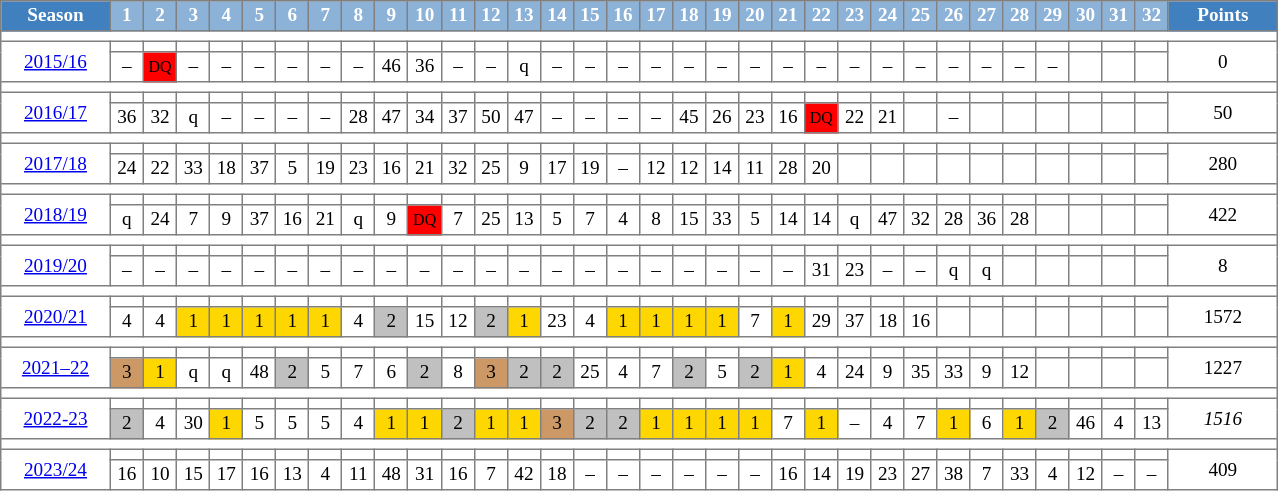<table cellpadding="3" cellspacing="0" border="1" style="background:#fff; font-size:80%; line-height:13px; border:gray solid 1px; border-collapse:collapse;">
<tr |- style="background:#ccc; text-align:center; color:white">
<td style="background:#4180be;" width="65px"><strong>Season</strong></td>
<td style="background:#8CB2D8;" width="15px"><strong>1</strong></td>
<td style="background:#8CB2D8;" width="15px"><strong>2</strong></td>
<td style="background:#8CB2D8;" width="15px"><strong>3</strong></td>
<td style="background:#8CB2D8;" width="15px"><strong>4</strong></td>
<td style="background:#8CB2D8;" width="15px"><strong>5</strong></td>
<td style="background:#8CB2D8;" width="15px"><strong>6</strong></td>
<td style="background:#8CB2D8;" width="15px"><strong>7</strong></td>
<td style="background:#8CB2D8;" width="15px"><strong>8</strong></td>
<td style="background:#8CB2D8;" width="15px"><strong>9</strong></td>
<td style="background:#8CB2D8;" width="15px"><strong>10</strong></td>
<td style="background:#8CB2D8;" width="15px"><strong>11</strong></td>
<td style="background:#8CB2D8;" width="15px"><strong>12</strong></td>
<td style="background:#8CB2D8;" width="15px"><strong>13</strong></td>
<td style="background:#8CB2D8;" width="15px"><strong>14</strong></td>
<td style="background:#8CB2D8;" width="15px"><strong>15</strong></td>
<td style="background:#8CB2D8;" width="15px"><strong>16</strong></td>
<td style="background:#8CB2D8;" width="15px"><strong>17</strong></td>
<td style="background:#8CB2D8;" width="15px"><strong>18</strong></td>
<td style="background:#8CB2D8;" width="15px"><strong>19</strong></td>
<td style="background:#8CB2D8;" width="15px"><strong>20</strong></td>
<td style="background:#8CB2D8;" width="15px"><strong>21</strong></td>
<td style="background:#8CB2D8;" width="15px"><strong>22</strong></td>
<td style="background:#8CB2D8;" width="15px"><strong>23</strong></td>
<td style="background:#8CB2D8;" width="15px"><strong>24</strong></td>
<td style="background:#8CB2D8;" width="15px"><strong>25</strong></td>
<td style="background:#8CB2D8;" width="15px"><strong>26</strong></td>
<td style="background:#8CB2D8;" width="15px"><strong>27</strong></td>
<td style="background:#8CB2D8;" width="15px"><strong>28</strong></td>
<td style="background:#8CB2D8;" width="15px"><strong>29</strong></td>
<td style="background:#8CB2D8;" width="15px"><strong>30</strong></td>
<td style="background:#8CB2D8;" width="15px"><strong>31</strong></td>
<td style="background:#8CB2D8;" width="15px"><strong>32</strong></td>
<td style="background:#4180be;" width="30px"><strong>Points</strong></td>
</tr>
<tr>
<td colspan="34"></td>
</tr>
<tr align=center>
<td rowspan=2 width=66px><a href='#'>2015/16</a></td>
<th></th>
<th></th>
<th></th>
<th></th>
<th></th>
<th></th>
<th></th>
<th></th>
<th></th>
<th></th>
<th></th>
<th></th>
<th></th>
<th></th>
<th></th>
<th></th>
<th></th>
<th></th>
<th></th>
<th></th>
<th></th>
<th></th>
<th></th>
<th></th>
<th></th>
<th></th>
<th></th>
<th></th>
<th></th>
<th></th>
<th></th>
<th></th>
<td rowspan=2 width=66px>0</td>
</tr>
<tr align=center>
<td>–</td>
<td bgcolor=red><small>DQ</small></td>
<td>–</td>
<td>–</td>
<td>–</td>
<td>–</td>
<td>–</td>
<td>–</td>
<td>46</td>
<td>36</td>
<td>–</td>
<td>–</td>
<td>q</td>
<td>–</td>
<td>–</td>
<td>–</td>
<td>–</td>
<td>–</td>
<td>–</td>
<td>–</td>
<td>–</td>
<td>–</td>
<td>–</td>
<td>–</td>
<td>–</td>
<td>–</td>
<td>–</td>
<td>–</td>
<td>–</td>
<td></td>
<td></td>
<td></td>
</tr>
<tr>
<td colspan="34"></td>
</tr>
<tr align=center>
<td rowspan=2 width=66px><a href='#'>2016/17</a></td>
<th></th>
<th></th>
<th></th>
<th></th>
<th></th>
<th></th>
<th></th>
<th></th>
<th></th>
<th></th>
<th></th>
<th></th>
<th></th>
<th></th>
<th></th>
<th></th>
<th></th>
<th></th>
<th></th>
<th></th>
<th></th>
<th></th>
<th></th>
<th></th>
<th></th>
<th></th>
<th></th>
<th></th>
<th></th>
<th></th>
<th></th>
<th></th>
<td rowspan=2 width=66px>50</td>
</tr>
<tr align=center>
<td>36</td>
<td>32</td>
<td>q</td>
<td>–</td>
<td>–</td>
<td>–</td>
<td>–</td>
<td>28</td>
<td>47</td>
<td>34</td>
<td>37</td>
<td>50</td>
<td>47</td>
<td>–</td>
<td>–</td>
<td>–</td>
<td>–</td>
<td>45</td>
<td>26</td>
<td>23</td>
<td>16</td>
<td bgcolor=red><small>DQ</small></td>
<td>22</td>
<td>21</td>
<td></td>
<td>–</td>
<td></td>
<td></td>
<td></td>
<td></td>
<td></td>
<td></td>
</tr>
<tr>
<td colspan="34"></td>
</tr>
<tr align=center>
<td rowspan="2" style="width:66px;"><a href='#'>2017/18</a></td>
<th></th>
<th></th>
<th></th>
<th></th>
<th></th>
<th></th>
<th></th>
<th></th>
<th></th>
<th></th>
<th></th>
<th></th>
<th></th>
<th></th>
<th></th>
<th></th>
<th></th>
<th></th>
<th></th>
<th></th>
<th></th>
<th></th>
<th></th>
<th></th>
<th></th>
<th></th>
<th></th>
<th></th>
<th></th>
<th></th>
<th></th>
<th></th>
<td rowspan="2" style="width:66px;">280</td>
</tr>
<tr align=center>
<td>24</td>
<td>22</td>
<td>33</td>
<td>18</td>
<td>37</td>
<td>5</td>
<td>19</td>
<td>23</td>
<td>16</td>
<td>21</td>
<td>32</td>
<td>25</td>
<td>9</td>
<td>17</td>
<td>19</td>
<td>–</td>
<td>12</td>
<td>12</td>
<td>14</td>
<td>11</td>
<td>28</td>
<td>20</td>
<td></td>
<td></td>
<td></td>
<td></td>
<td></td>
<td></td>
<td></td>
<td></td>
<td></td>
<td></td>
</tr>
<tr>
<td colspan="34"></td>
</tr>
<tr align=center>
<td rowspan="2" style="width:66px;"><a href='#'>2018/19</a></td>
<th></th>
<th></th>
<th></th>
<th></th>
<th></th>
<th></th>
<th></th>
<th></th>
<th></th>
<th></th>
<th></th>
<th></th>
<th></th>
<th></th>
<th></th>
<th></th>
<th></th>
<th></th>
<th></th>
<th></th>
<th></th>
<th></th>
<th></th>
<th></th>
<th></th>
<th></th>
<th></th>
<th></th>
<th></th>
<th></th>
<th></th>
<th></th>
<td rowspan=2 width=66px>422</td>
</tr>
<tr align=center>
<td>q</td>
<td>24</td>
<td>7</td>
<td>9</td>
<td>37</td>
<td>16</td>
<td>21</td>
<td>q</td>
<td>9</td>
<td bgcolor=red><small>DQ</small></td>
<td>7</td>
<td>25</td>
<td>13</td>
<td>5</td>
<td>7</td>
<td>4</td>
<td>8</td>
<td>15</td>
<td>33</td>
<td>5</td>
<td>14</td>
<td>14</td>
<td>q</td>
<td>47</td>
<td>32</td>
<td>28</td>
<td>36</td>
<td>28</td>
<td></td>
<td></td>
<td></td>
<td></td>
</tr>
<tr>
<td colspan="34"></td>
</tr>
<tr align=center>
<td rowspan="2" style="width:66px;"><a href='#'>2019/20</a></td>
<th></th>
<th></th>
<th></th>
<th></th>
<th></th>
<th></th>
<th></th>
<th></th>
<th></th>
<th></th>
<th></th>
<th></th>
<th></th>
<th></th>
<th></th>
<th></th>
<th></th>
<th></th>
<th></th>
<th></th>
<th></th>
<th></th>
<th></th>
<th></th>
<th></th>
<th></th>
<th></th>
<th></th>
<th></th>
<th></th>
<th></th>
<th></th>
<td rowspan="2" style="width:66px;">8</td>
</tr>
<tr align=center>
<td>–</td>
<td>–</td>
<td>–</td>
<td>–</td>
<td>–</td>
<td>–</td>
<td>–</td>
<td>–</td>
<td>–</td>
<td>–</td>
<td>–</td>
<td>–</td>
<td>–</td>
<td>–</td>
<td>–</td>
<td>–</td>
<td>–</td>
<td>–</td>
<td>–</td>
<td>–</td>
<td>–</td>
<td>31</td>
<td>23</td>
<td>–</td>
<td>–</td>
<td>q</td>
<td>q</td>
<td></td>
<td></td>
<td></td>
<td></td>
<td></td>
</tr>
<tr>
<td colspan="34"></td>
</tr>
<tr align=center>
<td rowspan="2" style="width:66px;"><a href='#'>2020/21</a></td>
<th></th>
<th></th>
<th></th>
<th></th>
<th></th>
<th></th>
<th></th>
<th></th>
<th></th>
<th></th>
<th></th>
<th></th>
<th></th>
<th></th>
<th></th>
<th></th>
<th></th>
<th></th>
<th></th>
<th></th>
<th></th>
<th></th>
<th></th>
<th></th>
<th></th>
<th></th>
<th></th>
<th></th>
<th></th>
<th></th>
<th></th>
<th></th>
<td rowspan="2" style="width:66px;">1572</td>
</tr>
<tr align=center>
<td>4</td>
<td>4</td>
<td bgcolor=gold>1</td>
<td bgcolor=gold>1</td>
<td bgcolor=gold>1</td>
<td bgcolor=gold>1</td>
<td bgcolor=gold>1</td>
<td>4</td>
<td bgcolor=silver>2</td>
<td>15</td>
<td>12</td>
<td bgcolor=silver>2</td>
<td bgcolor=gold>1</td>
<td>23</td>
<td>4</td>
<td bgcolor=gold>1</td>
<td bgcolor=gold>1</td>
<td bgcolor=gold>1</td>
<td bgcolor=gold>1</td>
<td>7</td>
<td bgcolor=gold>1</td>
<td>29</td>
<td>37</td>
<td>18</td>
<td>16</td>
<td></td>
<td></td>
<td></td>
<td></td>
<td></td>
<td></td>
<td></td>
</tr>
<tr>
<td colspan="34"></td>
</tr>
<tr align=center>
<td rowspan="2" style="width:66px;"><a href='#'>2021–22</a></td>
<th></th>
<th></th>
<th></th>
<th></th>
<th></th>
<th></th>
<th></th>
<th></th>
<th></th>
<th></th>
<th></th>
<th></th>
<th></th>
<th></th>
<th></th>
<th></th>
<th></th>
<th></th>
<th></th>
<th></th>
<th></th>
<th></th>
<th></th>
<th></th>
<th></th>
<th></th>
<th></th>
<th></th>
<th></th>
<th></th>
<th></th>
<th></th>
<td rowspan="2" style="width:66px;">1227</td>
</tr>
<tr align=center>
<td style="background:#CC9966;">3</td>
<td bgcolor=gold>1</td>
<td>q</td>
<td>q</td>
<td>48</td>
<td bgcolor=silver>2</td>
<td>5</td>
<td>7</td>
<td>6</td>
<td bgcolor=silver>2</td>
<td>8</td>
<td style="background:#CC9966;">3</td>
<td bgcolor=silver>2</td>
<td bgcolor=silver>2</td>
<td>25</td>
<td>4</td>
<td>7</td>
<td bgcolor=silver>2</td>
<td>5</td>
<td bgcolor=silver>2</td>
<td bgcolor=gold>1</td>
<td>4</td>
<td>24</td>
<td>9</td>
<td>35</td>
<td>33</td>
<td>9</td>
<td>12</td>
<td></td>
<td></td>
<td></td>
<td></td>
</tr>
<tr>
<td colspan="34"></td>
</tr>
<tr align=center>
<td rowspan="2"><a href='#'>2022-23</a></td>
<th></th>
<th></th>
<th></th>
<th></th>
<th></th>
<th></th>
<th></th>
<th></th>
<th></th>
<th></th>
<th></th>
<th></th>
<th></th>
<th></th>
<th></th>
<th></th>
<th></th>
<th></th>
<th></th>
<th></th>
<th></th>
<th></th>
<th></th>
<th></th>
<th></th>
<th></th>
<th></th>
<th></th>
<th></th>
<th></th>
<th></th>
<th></th>
<td rowspan="2" style="width:66px;"><em>1516</em></td>
</tr>
<tr align=center>
<td bgcolor=silver>2</td>
<td>4</td>
<td>30</td>
<td bgcolor=gold>1</td>
<td>5</td>
<td>5</td>
<td>5</td>
<td>4</td>
<td bgcolor=gold>1</td>
<td bgcolor=gold>1</td>
<td bgcolor=silver>2</td>
<td bgcolor=gold>1</td>
<td bgcolor=gold>1</td>
<td style="background:#CC9966;">3</td>
<td bgcolor=silver>2</td>
<td bgcolor=silver>2</td>
<td bgcolor=gold>1</td>
<td bgcolor=gold>1</td>
<td bgcolor=gold>1</td>
<td bgcolor=gold>1</td>
<td>7</td>
<td bgcolor=gold>1</td>
<td>–</td>
<td>4</td>
<td>7</td>
<td bgcolor=gold>1</td>
<td>6</td>
<td bgcolor=gold>1</td>
<td bgcolor=silver>2</td>
<td>46</td>
<td>4</td>
<td>13</td>
</tr>
<tr>
<td colspan=34></td>
</tr>
<tr align=center>
<td rowspan="2" style="width:66px;"><a href='#'>2023/24</a></td>
<th></th>
<th></th>
<th></th>
<th></th>
<th></th>
<th></th>
<th></th>
<th></th>
<th></th>
<th></th>
<th></th>
<th></th>
<th></th>
<th></th>
<th></th>
<th></th>
<th></th>
<th></th>
<th></th>
<th></th>
<th></th>
<th></th>
<th></th>
<th></th>
<th></th>
<th></th>
<th></th>
<th></th>
<th></th>
<th></th>
<th></th>
<th></th>
<td rowspan="2" style="width:66px;">409</td>
</tr>
<tr align=center>
<td>16</td>
<td>10</td>
<td>15</td>
<td>17</td>
<td>16</td>
<td>13</td>
<td>4</td>
<td>11</td>
<td>48</td>
<td>31</td>
<td>16</td>
<td>7</td>
<td>42</td>
<td>18</td>
<td>–</td>
<td>–</td>
<td>–</td>
<td>–</td>
<td>–</td>
<td>–</td>
<td>16</td>
<td>14</td>
<td>19</td>
<td>23</td>
<td>27</td>
<td>38</td>
<td>7</td>
<td>33</td>
<td>4</td>
<td>12</td>
<td>–</td>
<td>–</td>
</tr>
</table>
